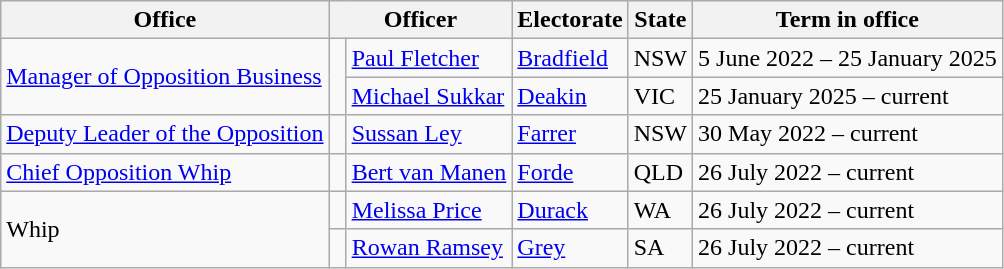<table class="wikitable sortable">
<tr>
<th>Office</th>
<th colspan="2">Officer</th>
<th>Electorate</th>
<th>State</th>
<th>Term in office</th>
</tr>
<tr>
<td rowspan=2><a href='#'>Manager of Opposition Business</a></td>
<td rowspan=2 > </td>
<td><a href='#'>Paul Fletcher</a></td>
<td><a href='#'>Bradfield</a></td>
<td>NSW</td>
<td>5 June 2022 – 25 January 2025</td>
</tr>
<tr>
<td><a href='#'>Michael Sukkar</a></td>
<td><a href='#'>Deakin</a></td>
<td>VIC</td>
<td>25 January 2025 – current</td>
</tr>
<tr>
<td><a href='#'>Deputy Leader of the Opposition</a></td>
<td> </td>
<td><a href='#'>Sussan Ley</a></td>
<td><a href='#'>Farrer</a></td>
<td>NSW</td>
<td>30 May 2022 – current</td>
</tr>
<tr>
<td><a href='#'>Chief Opposition Whip</a></td>
<td> </td>
<td><a href='#'>Bert van Manen</a></td>
<td><a href='#'>Forde</a></td>
<td>QLD</td>
<td>26 July 2022 – current</td>
</tr>
<tr>
<td rowspan="2">Whip</td>
<td> </td>
<td><a href='#'>Melissa Price</a></td>
<td><a href='#'>Durack</a></td>
<td>WA</td>
<td>26 July 2022 – current</td>
</tr>
<tr>
<td> </td>
<td><a href='#'>Rowan Ramsey</a></td>
<td><a href='#'>Grey</a></td>
<td>SA</td>
<td>26 July 2022 – current</td>
</tr>
</table>
